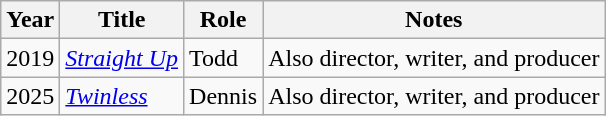<table class="wikitable">
<tr>
<th>Year</th>
<th>Title</th>
<th>Role</th>
<th>Notes</th>
</tr>
<tr>
<td>2019</td>
<td><em><a href='#'>Straight Up</a></em></td>
<td>Todd</td>
<td>Also director, writer, and producer</td>
</tr>
<tr>
<td>2025</td>
<td><em><a href='#'>Twinless</a></em></td>
<td>Dennis</td>
<td>Also director, writer, and producer</td>
</tr>
</table>
